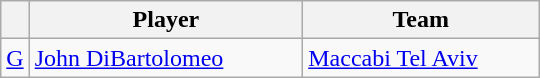<table class="wikitable">
<tr>
<th align="center"></th>
<th style="text-align:center;width:175px;">Player</th>
<th style="text-align:center;width:150px;">Team</th>
</tr>
<tr>
<td align=center><a href='#'>G</a></td>
<td> <a href='#'>John DiBartolomeo</a></td>
<td><a href='#'>Maccabi Tel Aviv</a></td>
</tr>
</table>
